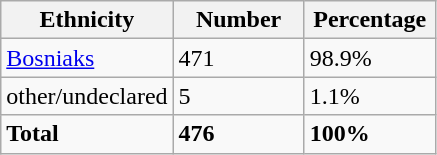<table class="wikitable">
<tr>
<th width="100px">Ethnicity</th>
<th width="80px">Number</th>
<th width="80px">Percentage</th>
</tr>
<tr>
<td><a href='#'>Bosniaks</a></td>
<td>471</td>
<td>98.9%</td>
</tr>
<tr>
<td>other/undeclared</td>
<td>5</td>
<td>1.1%</td>
</tr>
<tr>
<td><strong>Total</strong></td>
<td><strong>476</strong></td>
<td><strong>100%</strong></td>
</tr>
</table>
